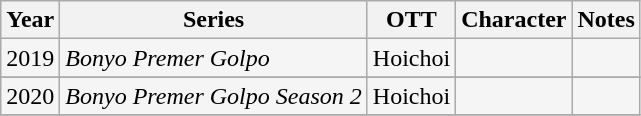<table class="wikitable sortable" style="background:#F5F5F5;">
<tr>
<th>Year</th>
<th>Series</th>
<th>OTT</th>
<th>Character</th>
<th>Notes</th>
</tr>
<tr>
<td>2019</td>
<td><em>Bonyo Premer Golpo</em></td>
<td>Hoichoi</td>
<td></td>
<td></td>
</tr>
<tr>
</tr>
<tr>
<td>2020</td>
<td><em>Bonyo Premer Golpo Season 2</em></td>
<td>Hoichoi</td>
<td></td>
<td></td>
</tr>
<tr>
</tr>
</table>
